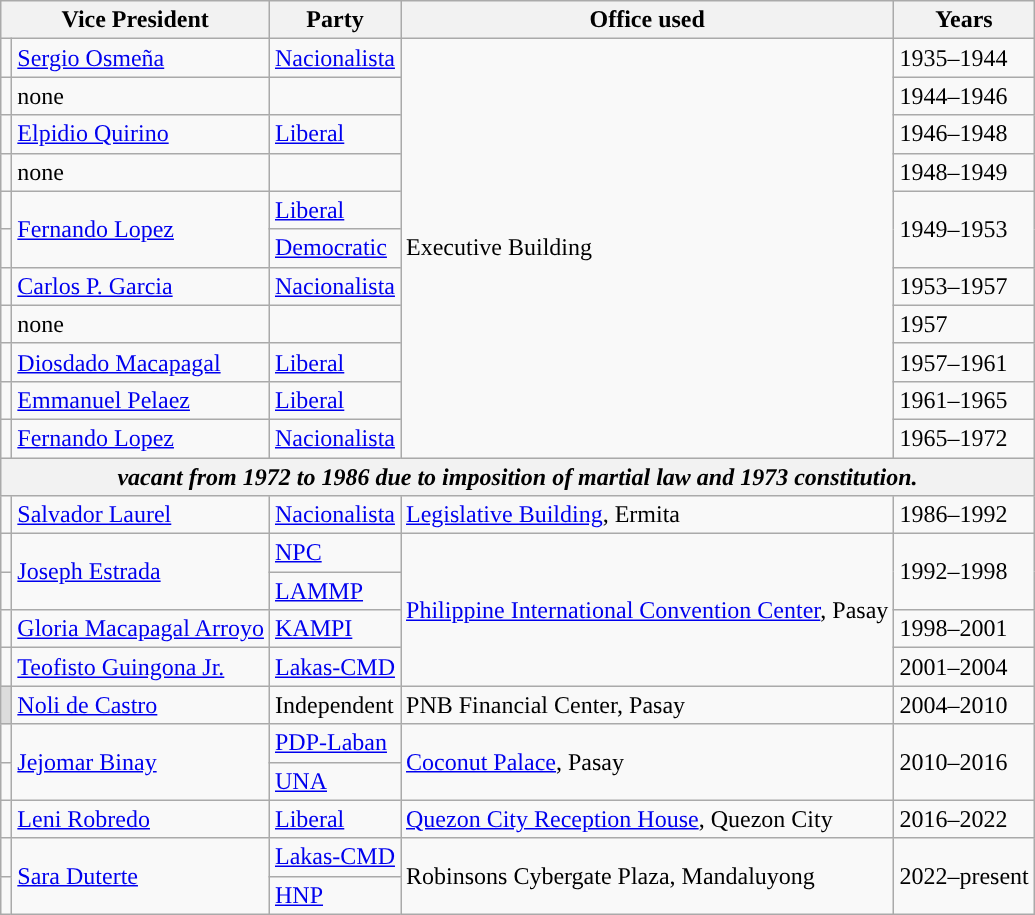<table class="wikitable">
<tr>
<th colspan=2>Vice President</th>
<th>Party</th>
<th>Office used</th>
<th>Years</th>
</tr>
<tr>
<td style="background:"></td>
<td><a href='#'>Sergio Osmeña</a></td>
<td><a href='#'>Nacionalista</a></td>
<td rowspan="11">Executive Building</td>
<td>1935–1944</td>
</tr>
<tr>
<td></td>
<td>none</td>
<td></td>
<td>1944–1946</td>
</tr>
<tr>
<td style="background:"></td>
<td><a href='#'>Elpidio Quirino</a></td>
<td><a href='#'>Liberal</a></td>
<td>1946–1948</td>
</tr>
<tr>
<td></td>
<td>none</td>
<td></td>
<td>1948–1949</td>
</tr>
<tr>
<td style="background:"></td>
<td rowspan="2"><a href='#'>Fernando Lopez</a></td>
<td><a href='#'>Liberal</a></td>
<td rowspan="2">1949–1953</td>
</tr>
<tr>
<td style="background:"></td>
<td><a href='#'>Democratic</a></td>
</tr>
<tr>
<td style="background:"></td>
<td><a href='#'>Carlos P. Garcia</a></td>
<td><a href='#'>Nacionalista</a></td>
<td>1953–1957</td>
</tr>
<tr>
<td></td>
<td>none</td>
<td></td>
<td>1957</td>
</tr>
<tr>
<td style="background:"></td>
<td><a href='#'>Diosdado Macapagal</a></td>
<td><a href='#'>Liberal</a></td>
<td>1957–1961</td>
</tr>
<tr>
<td style="background:"></td>
<td><a href='#'>Emmanuel Pelaez</a></td>
<td><a href='#'>Liberal</a></td>
<td>1961–1965</td>
</tr>
<tr>
<td style="background:"></td>
<td><a href='#'>Fernando Lopez</a></td>
<td><a href='#'>Nacionalista</a></td>
<td>1965–1972</td>
</tr>
<tr>
<th colspan="5"><em>vacant from 1972 to 1986 due to imposition of martial law and 1973 constitution.</em></th>
</tr>
<tr>
<td style="background:"></td>
<td><a href='#'>Salvador Laurel</a></td>
<td><a href='#'>Nacionalista</a></td>
<td><a href='#'>Legislative Building</a>, Ermita</td>
<td>1986–1992</td>
</tr>
<tr>
<td style="background:"></td>
<td rowspan="2"><a href='#'>Joseph Estrada</a></td>
<td><a href='#'>NPC</a></td>
<td rowspan="4"><a href='#'>Philippine International Convention Center</a>, Pasay</td>
<td rowspan="2">1992–1998</td>
</tr>
<tr>
<td style="background:"></td>
<td><a href='#'>LAMMP</a></td>
</tr>
<tr>
<td style="background:"></td>
<td><a href='#'>Gloria Macapagal Arroyo</a></td>
<td><a href='#'>KAMPI</a></td>
<td>1998–2001</td>
</tr>
<tr>
<td style="background:"></td>
<td><a href='#'>Teofisto Guingona Jr.</a></td>
<td><a href='#'>Lakas-CMD</a></td>
<td>2001–2004</td>
</tr>
<tr>
<td style="background:#DCDCDC;"></td>
<td><a href='#'>Noli de Castro</a></td>
<td>Independent</td>
<td>PNB Financial Center, Pasay</td>
<td>2004–2010</td>
</tr>
<tr>
<td style="background:"></td>
<td rowspan="2"><a href='#'>Jejomar Binay</a></td>
<td><a href='#'>PDP-Laban</a></td>
<td rowspan="2"><a href='#'>Coconut Palace</a>, Pasay</td>
<td rowspan="2">2010–2016</td>
</tr>
<tr>
<td style="background:"></td>
<td><a href='#'>UNA</a></td>
</tr>
<tr>
<td style="background:"></td>
<td><a href='#'>Leni Robredo</a></td>
<td><a href='#'>Liberal</a></td>
<td><a href='#'>Quezon City Reception House</a>, Quezon City</td>
<td>2016–2022</td>
</tr>
<tr>
<td style="background:"></td>
<td rowspan="2"><a href='#'>Sara Duterte</a></td>
<td><a href='#'>Lakas-CMD</a></td>
<td rowspan="2">Robinsons Cybergate Plaza, Mandaluyong</td>
<td rowspan="2">2022–present</td>
</tr>
<tr>
<td style="background:"></td>
<td><a href='#'>HNP</a></td>
</tr>
</table>
